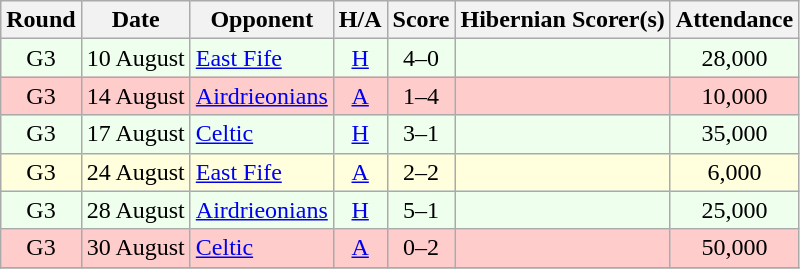<table class="wikitable" style="text-align:center">
<tr>
<th>Round</th>
<th>Date</th>
<th>Opponent</th>
<th>H/A</th>
<th>Score</th>
<th>Hibernian Scorer(s)</th>
<th>Attendance</th>
</tr>
<tr bgcolor=#EEFFEE>
<td>G3</td>
<td align=left>10 August</td>
<td align=left><a href='#'>East Fife</a></td>
<td><a href='#'>H</a></td>
<td>4–0</td>
<td align=left></td>
<td>28,000</td>
</tr>
<tr bgcolor=#FFCCCC>
<td>G3</td>
<td align=left>14 August</td>
<td align=left><a href='#'>Airdrieonians</a></td>
<td><a href='#'>A</a></td>
<td>1–4</td>
<td align=left></td>
<td>10,000</td>
</tr>
<tr bgcolor=#EEFFEE>
<td>G3</td>
<td align=left>17 August</td>
<td align=left><a href='#'>Celtic</a></td>
<td><a href='#'>H</a></td>
<td>3–1</td>
<td align=left></td>
<td>35,000</td>
</tr>
<tr bgcolor=#FFFFDD>
<td>G3</td>
<td align=left>24 August</td>
<td align=left><a href='#'>East Fife</a></td>
<td><a href='#'>A</a></td>
<td>2–2</td>
<td align=left></td>
<td>6,000</td>
</tr>
<tr bgcolor=#EEFFEE>
<td>G3</td>
<td align=left>28 August</td>
<td align=left><a href='#'>Airdrieonians</a></td>
<td><a href='#'>H</a></td>
<td>5–1</td>
<td align=left></td>
<td>25,000</td>
</tr>
<tr bgcolor=#FFCCCC>
<td>G3</td>
<td align=left>30 August</td>
<td align=left><a href='#'>Celtic</a></td>
<td><a href='#'>A</a></td>
<td>0–2</td>
<td align=left></td>
<td>50,000</td>
</tr>
<tr>
</tr>
</table>
